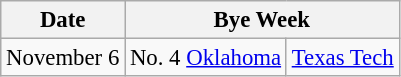<table class="wikitable" style="font-size:95%;">
<tr>
<th>Date</th>
<th colspan="2">Bye Week</th>
</tr>
<tr>
<td>November 6</td>
<td>No. 4 <a href='#'>Oklahoma</a></td>
<td><a href='#'>Texas Tech</a></td>
</tr>
</table>
